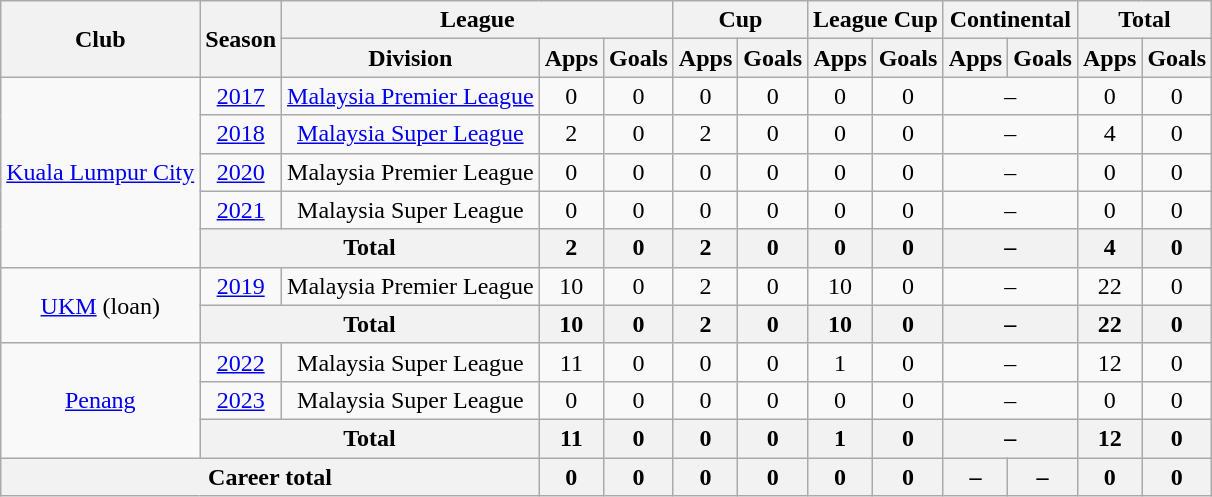<table class=wikitable style="text-align:center">
<tr>
<th rowspan=2>Club</th>
<th rowspan=2>Season</th>
<th colspan=3>League</th>
<th colspan=2>Cup</th>
<th colspan=2>League Cup</th>
<th colspan=2>Continental</th>
<th colspan=2>Total</th>
</tr>
<tr>
<th>Division</th>
<th>Apps</th>
<th>Goals</th>
<th>Apps</th>
<th>Goals</th>
<th>Apps</th>
<th>Goals</th>
<th>Apps</th>
<th>Goals</th>
<th>Apps</th>
<th>Goals</th>
</tr>
<tr>
<td rowspan=5><a href='#'>Kuala Lumpur City</a></td>
<td><a href='#'>2017</a></td>
<td><a href='#'>Malaysia Premier League</a></td>
<td>0</td>
<td>0</td>
<td>0</td>
<td>0</td>
<td>0</td>
<td>0</td>
<td colspan=2>–</td>
<td>0</td>
<td>0</td>
</tr>
<tr>
<td><a href='#'>2018</a></td>
<td><a href='#'>Malaysia Super League</a></td>
<td>2</td>
<td>0</td>
<td>2</td>
<td>0</td>
<td>0</td>
<td>0</td>
<td colspan=2>–</td>
<td>4</td>
<td>0</td>
</tr>
<tr>
<td><a href='#'>2020</a></td>
<td>Malaysia Premier League</td>
<td>0</td>
<td>0</td>
<td>0</td>
<td>0</td>
<td>0</td>
<td>0</td>
<td colspan=2>–</td>
<td>0</td>
<td>0</td>
</tr>
<tr>
<td><a href='#'>2021</a></td>
<td>Malaysia Super League</td>
<td>0</td>
<td>0</td>
<td>0</td>
<td>0</td>
<td>0</td>
<td>0</td>
<td colspan=2>–</td>
<td>0</td>
<td>0</td>
</tr>
<tr>
<th colspan="2">Total</th>
<th>2</th>
<th>0</th>
<th>2</th>
<th>0</th>
<th>0</th>
<th>0</th>
<th colspan=2>–</th>
<th>4</th>
<th>0</th>
</tr>
<tr>
<td rowspan=2><a href='#'>UKM</a> (loan)</td>
<td><a href='#'>2019</a></td>
<td>Malaysia Premier League</td>
<td>10</td>
<td>0</td>
<td>2</td>
<td>0</td>
<td>10</td>
<td>0</td>
<td colspan=2>–</td>
<td>22</td>
<td>0</td>
</tr>
<tr>
<th colspan="2">Total</th>
<th>10</th>
<th>0</th>
<th>2</th>
<th>0</th>
<th>10</th>
<th>0</th>
<th colspan=2>–</th>
<th>22</th>
<th>0</th>
</tr>
<tr>
<td rowspan=3><a href='#'>Penang</a></td>
<td><a href='#'>2022</a></td>
<td>Malaysia Super League</td>
<td>11</td>
<td>0</td>
<td>0</td>
<td>0</td>
<td>1</td>
<td>0</td>
<td colspan=2>–</td>
<td>12</td>
<td>0</td>
</tr>
<tr>
<td><a href='#'>2023</a></td>
<td>Malaysia Super League</td>
<td>0</td>
<td>0</td>
<td>0</td>
<td>0</td>
<td>0</td>
<td>0</td>
<td colspan=2>–</td>
<td>0</td>
<td>0</td>
</tr>
<tr>
<th colspan="2">Total</th>
<th>11</th>
<th>0</th>
<th>0</th>
<th>0</th>
<th>1</th>
<th>0</th>
<th colspan=2>–</th>
<th>12</th>
<th>0</th>
</tr>
<tr>
<th colspan="3">Career total</th>
<th>0</th>
<th>0</th>
<th>0</th>
<th>0</th>
<th>0</th>
<th>0</th>
<th>–</th>
<th>–</th>
<th>0</th>
<th>0</th>
</tr>
</table>
